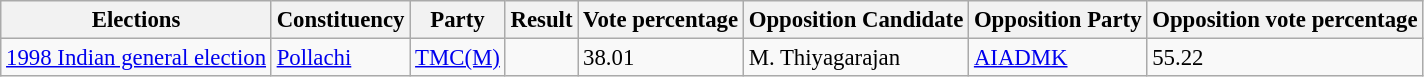<table class="sortable wikitable"style="font-size: 95%">
<tr>
<th>Elections</th>
<th>Constituency</th>
<th>Party</th>
<th>Result</th>
<th>Vote percentage</th>
<th>Opposition Candidate</th>
<th>Opposition Party</th>
<th>Opposition vote percentage</th>
</tr>
<tr>
<td><a href='#'>1998 Indian general election</a></td>
<td><a href='#'>Pollachi</a></td>
<td><a href='#'>TMC(M)</a></td>
<td></td>
<td>38.01</td>
<td>M. Thiyagarajan</td>
<td><a href='#'>AIADMK</a></td>
<td>55.22</td>
</tr>
</table>
